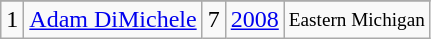<table class="wikitable">
<tr>
</tr>
<tr>
<td>1</td>
<td><a href='#'>Adam DiMichele</a></td>
<td><abbr>7</abbr></td>
<td><a href='#'>2008</a></td>
<td style="font-size:80%;">Eastern Michigan</td>
</tr>
</table>
